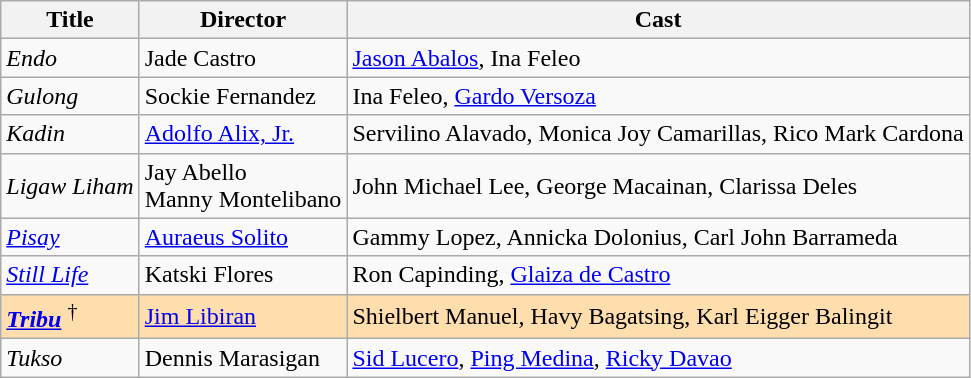<table class="wikitable">
<tr>
<th>Title</th>
<th>Director</th>
<th>Cast</th>
</tr>
<tr>
<td><em>Endo</em></td>
<td>Jade Castro</td>
<td><a href='#'>Jason Abalos</a>, Ina Feleo</td>
</tr>
<tr>
<td><em>Gulong</em></td>
<td>Sockie Fernandez</td>
<td>Ina Feleo, <a href='#'>Gardo Versoza</a></td>
</tr>
<tr>
<td><em>Kadin</em></td>
<td><a href='#'>Adolfo Alix, Jr.</a></td>
<td>Servilino Alavado, Monica Joy Camarillas, Rico Mark Cardona</td>
</tr>
<tr>
<td><em>Ligaw Liham</em></td>
<td>Jay Abello <br> Manny Montelibano</td>
<td>John Michael Lee, George Macainan, Clarissa Deles</td>
</tr>
<tr>
<td><em><a href='#'>Pisay</a></em></td>
<td><a href='#'>Auraeus Solito</a></td>
<td>Gammy Lopez, Annicka Dolonius, Carl John Barrameda</td>
</tr>
<tr>
<td><em><a href='#'>Still Life</a></em></td>
<td>Katski Flores</td>
<td>Ron Capinding, <a href='#'>Glaiza de Castro</a></td>
</tr>
<tr style="background:#FFDEAD;">
<td><strong><em><a href='#'>Tribu</a></em></strong>  <sup>†</sup></td>
<td><a href='#'>Jim Libiran</a></td>
<td>Shielbert Manuel, Havy Bagatsing, Karl Eigger Balingit</td>
</tr>
<tr>
<td><em>Tukso</em></td>
<td>Dennis Marasigan</td>
<td><a href='#'>Sid Lucero</a>, <a href='#'>Ping Medina</a>, <a href='#'>Ricky Davao</a></td>
</tr>
</table>
